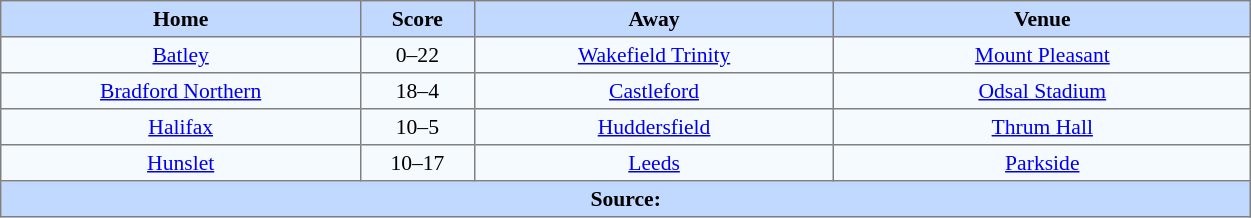<table border=1 style="border-collapse:collapse; font-size:90%; text-align:center;" cellpadding=3 cellspacing=0 width=66%>
<tr bgcolor=#C1D8FF>
<th width=19%>Home</th>
<th width=6%>Score</th>
<th width=19%>Away</th>
<th width=22%>Venue</th>
</tr>
<tr bgcolor=#F5FAFF>
<td><a href='#'>Batley</a></td>
<td>0–22</td>
<td><a href='#'>Wakefield Trinity</a></td>
<td><a href='#'>Mount Pleasant</a></td>
</tr>
<tr bgcolor=#F5FAFF>
<td><a href='#'>Bradford Northern</a></td>
<td>18–4</td>
<td><a href='#'>Castleford</a></td>
<td><a href='#'>Odsal Stadium</a></td>
</tr>
<tr bgcolor=#F5FAFF>
<td><a href='#'>Halifax</a></td>
<td>10–5</td>
<td><a href='#'>Huddersfield</a></td>
<td><a href='#'>Thrum Hall</a></td>
</tr>
<tr bgcolor=#F5FAFF>
<td><a href='#'>Hunslet</a></td>
<td>10–17</td>
<td><a href='#'>Leeds</a></td>
<td><a href='#'>Parkside</a></td>
</tr>
<tr bgcolor=#C1D8FF>
<th colspan=4>Source:</th>
</tr>
</table>
